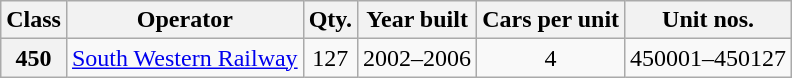<table class="wikitable">
<tr>
<th>Class</th>
<th>Operator</th>
<th>Qty.</th>
<th>Year built</th>
<th>Cars per unit</th>
<th>Unit nos.</th>
</tr>
<tr>
<th>450</th>
<td><a href='#'>South Western Railway</a></td>
<td align=center>127</td>
<td align=center>2002–2006</td>
<td align=center>4</td>
<td>450001–450127</td>
</tr>
</table>
